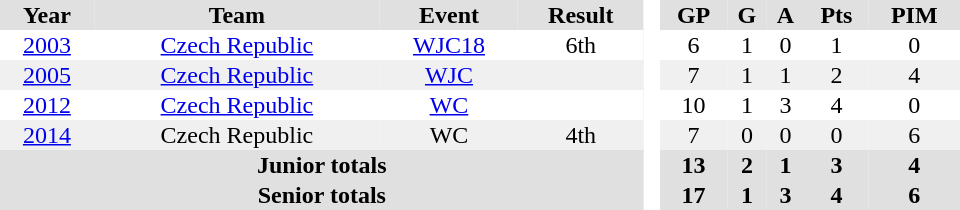<table border="0" cellpadding="1" cellspacing="0" style="text-align:center; width:40em">
<tr ALIGN="center" bgcolor="#e0e0e0">
<th>Year</th>
<th>Team</th>
<th>Event</th>
<th>Result</th>
<th rowspan="99" bgcolor="#ffffff"> </th>
<th>GP</th>
<th>G</th>
<th>A</th>
<th>Pts</th>
<th>PIM</th>
</tr>
<tr>
<td><a href='#'>2003</a></td>
<td><a href='#'>Czech Republic</a></td>
<td><a href='#'>WJC18</a></td>
<td>6th</td>
<td>6</td>
<td>1</td>
<td>0</td>
<td>1</td>
<td>0</td>
</tr>
<tr bgcolor="#f0f0f0">
<td><a href='#'>2005</a></td>
<td><a href='#'>Czech Republic</a></td>
<td><a href='#'>WJC</a></td>
<td></td>
<td>7</td>
<td>1</td>
<td>1</td>
<td>2</td>
<td>4</td>
</tr>
<tr>
<td><a href='#'>2012</a></td>
<td><a href='#'>Czech Republic</a></td>
<td><a href='#'>WC</a></td>
<td></td>
<td>10</td>
<td>1</td>
<td>3</td>
<td>4</td>
<td>0</td>
</tr>
<tr bgcolor="#f0f0f0">
<td><a href='#'>2014</a></td>
<td>Czech Republic</td>
<td>WC</td>
<td>4th</td>
<td>7</td>
<td>0</td>
<td>0</td>
<td>0</td>
<td>6</td>
</tr>
<tr bgcolor="#e0e0e0">
<th colspan="4">Junior totals</th>
<th>13</th>
<th>2</th>
<th>1</th>
<th>3</th>
<th>4</th>
</tr>
<tr bgcolor="#e0e0e0">
<th colspan="4">Senior totals</th>
<th>17</th>
<th>1</th>
<th>3</th>
<th>4</th>
<th>6</th>
</tr>
</table>
